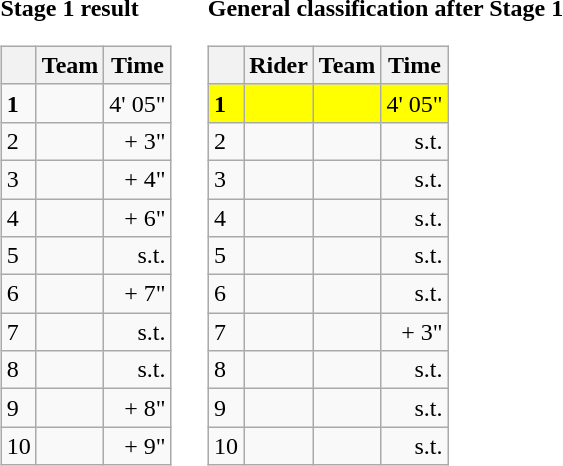<table>
<tr>
<td><strong>Stage 1 result</strong><br><table class="wikitable">
<tr>
<th></th>
<th>Team</th>
<th>Time</th>
</tr>
<tr>
<td><strong>1 </strong></td>
<td><strong>  </strong></td>
<td align=right>4' 05"</td>
</tr>
<tr>
<td>2</td>
<td> </td>
<td align=right>+ 3"</td>
</tr>
<tr>
<td>3</td>
<td> </td>
<td align=right>+ 4"</td>
</tr>
<tr>
<td>4</td>
<td> </td>
<td align=right>+ 6"</td>
</tr>
<tr>
<td>5</td>
<td> </td>
<td align=right>s.t.</td>
</tr>
<tr>
<td>6</td>
<td> </td>
<td align=right>+ 7"</td>
</tr>
<tr>
<td>7</td>
<td> </td>
<td align=right>s.t.</td>
</tr>
<tr>
<td>8</td>
<td> </td>
<td align=right>s.t.</td>
</tr>
<tr>
<td>9</td>
<td> </td>
<td align=right>+ 8"</td>
</tr>
<tr>
<td>10</td>
<td> </td>
<td align=right>+ 9"</td>
</tr>
</table>
</td>
<td></td>
<td><strong>General classification after Stage 1</strong><br><table class="wikitable">
<tr>
<th></th>
<th>Rider</th>
<th>Team</th>
<th>Time</th>
</tr>
<tr bgcolor="yellow">
<td><strong>1 </strong> </td>
<td><strong> </strong></td>
<td><strong> </strong></td>
<td align="right">4' 05"</td>
</tr>
<tr>
<td>2</td>
<td></td>
<td></td>
<td align="right">s.t.</td>
</tr>
<tr>
<td>3</td>
<td></td>
<td></td>
<td align="right">s.t.</td>
</tr>
<tr>
<td>4</td>
<td></td>
<td></td>
<td align="right">s.t.</td>
</tr>
<tr>
<td>5</td>
<td></td>
<td></td>
<td align="right">s.t.</td>
</tr>
<tr>
<td>6</td>
<td></td>
<td></td>
<td align="right">s.t.</td>
</tr>
<tr>
<td>7</td>
<td></td>
<td></td>
<td align="right">+ 3"</td>
</tr>
<tr>
<td>8</td>
<td></td>
<td></td>
<td align="right">s.t.</td>
</tr>
<tr>
<td>9</td>
<td></td>
<td></td>
<td align="right">s.t.</td>
</tr>
<tr>
<td>10</td>
<td></td>
<td></td>
<td align="right">s.t.</td>
</tr>
</table>
</td>
</tr>
</table>
